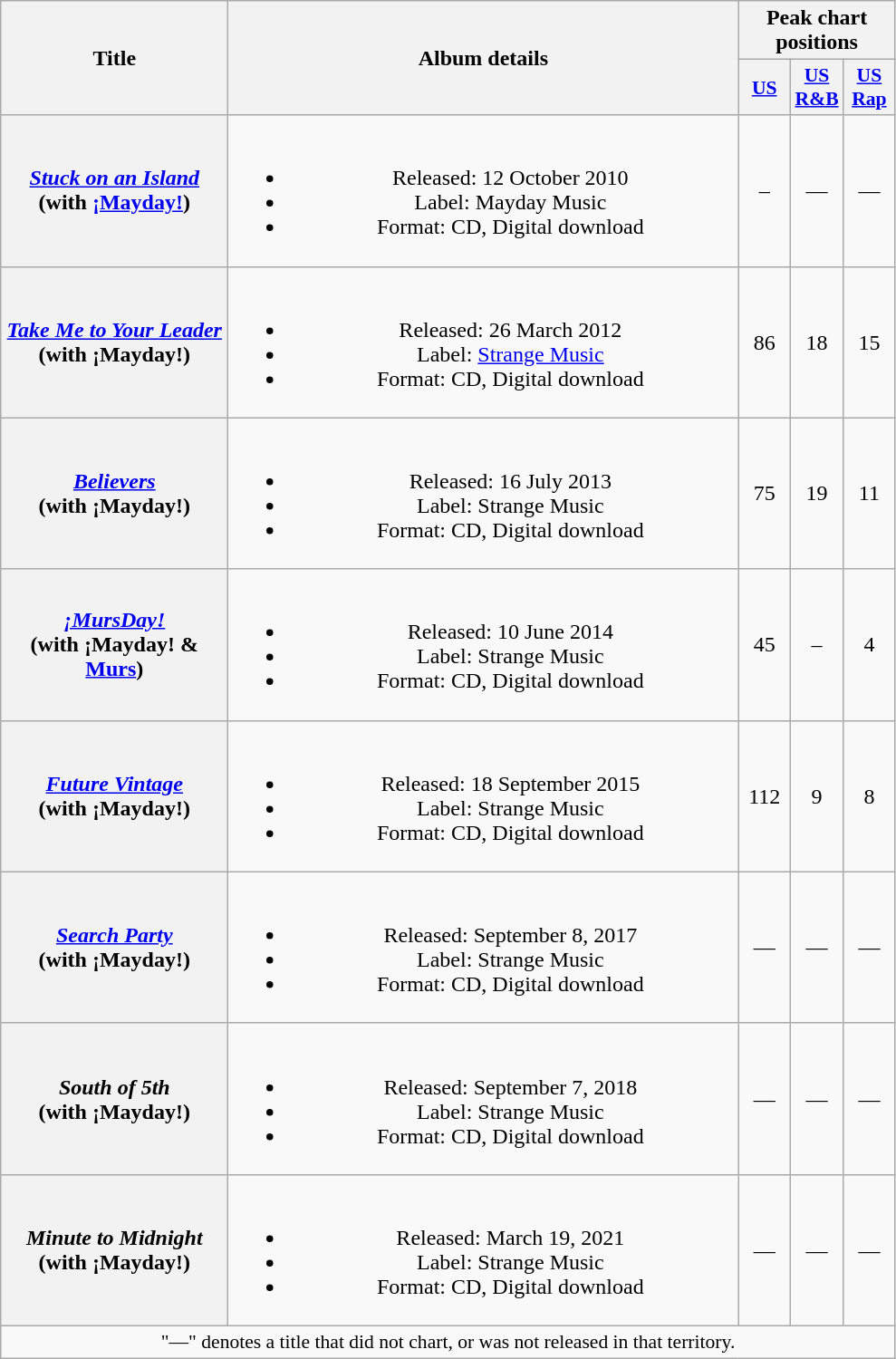<table class="wikitable plainrowheaders" style="text-align:center;">
<tr>
<th scope="col" rowspan="2" style="width:10em;">Title</th>
<th scope="col" rowspan="2" style="width:23em;">Album details</th>
<th scope="col" colspan="4">Peak chart positions</th>
</tr>
<tr>
<th scope="col" style="width:2.2em;font-size:90%;"><a href='#'>US</a></th>
<th scope="col" style="width:2.2em;font-size:90%;"><a href='#'>US R&B</a></th>
<th scope="col" style="width:2.2em;font-size:90%;"><a href='#'>US Rap</a></th>
</tr>
<tr>
<th scope="row"><em><a href='#'>Stuck on an Island</a></em><br><span>(with <a href='#'>¡Mayday!</a>)</span></th>
<td><br><ul><li>Released: 12 October 2010</li><li>Label: Mayday Music</li><li>Format: CD, Digital download</li></ul></td>
<td>–</td>
<td>—</td>
<td>—</td>
</tr>
<tr>
<th scope="row"><em><a href='#'>Take Me to Your Leader</a></em><br><span>(with ¡Mayday!)</span></th>
<td><br><ul><li>Released: 26 March 2012</li><li>Label: <a href='#'>Strange Music</a></li><li>Format: CD, Digital download</li></ul></td>
<td>86</td>
<td>18</td>
<td>15</td>
</tr>
<tr>
<th scope="row"><em><a href='#'>Believers</a></em><br><span>(with ¡Mayday!)</span></th>
<td><br><ul><li>Released: 16 July 2013</li><li>Label: Strange Music</li><li>Format: CD, Digital download</li></ul></td>
<td>75</td>
<td>19</td>
<td>11</td>
</tr>
<tr>
<th scope="row"><em><a href='#'>¡MursDay!</a></em><br><span>(with ¡Mayday! & <a href='#'>Murs</a>)</span></th>
<td><br><ul><li>Released: 10 June 2014</li><li>Label: Strange Music</li><li>Format: CD, Digital download</li></ul></td>
<td>45</td>
<td>–</td>
<td>4</td>
</tr>
<tr>
<th scope="row"><em><a href='#'>Future Vintage</a></em><br><span>(with ¡Mayday!)</span></th>
<td><br><ul><li>Released: 18 September 2015</li><li>Label: Strange Music</li><li>Format: CD, Digital download</li></ul></td>
<td>112</td>
<td>9</td>
<td>8</td>
</tr>
<tr>
<th scope="row"><em><a href='#'>Search Party</a></em> <br><span>(with ¡Mayday!)</span></th>
<td><br><ul><li>Released: September 8, 2017</li><li>Label: Strange Music</li><li>Format: CD, Digital download</li></ul></td>
<td>—</td>
<td>—</td>
<td>—</td>
</tr>
<tr>
<th scope="row"><em>South of 5th</em> <br><span>(with ¡Mayday!)</span></th>
<td><br><ul><li>Released: September 7, 2018</li><li>Label: Strange Music</li><li>Format: CD, Digital download</li></ul></td>
<td>—</td>
<td>—</td>
<td>—</td>
</tr>
<tr>
<th scope="row"><em>Minute to Midnight</em> <br><span>(with ¡Mayday!)</span></th>
<td><br><ul><li>Released: March 19, 2021</li><li>Label: Strange Music</li><li>Format: CD, Digital download</li></ul></td>
<td>—</td>
<td>—</td>
<td>—</td>
</tr>
<tr>
<td colspan="14" style="font-size:90%">"—" denotes a title that did not chart, or was not released in that territory.</td>
</tr>
</table>
